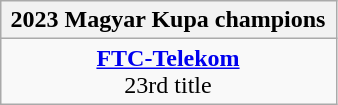<table class=wikitable style="text-align:center; width:225px; margin:auto">
<tr>
<th>2023 Magyar Kupa champions</th>
</tr>
<tr>
<td><strong><a href='#'>FTC-Telekom</a></strong><br>23rd title</td>
</tr>
</table>
